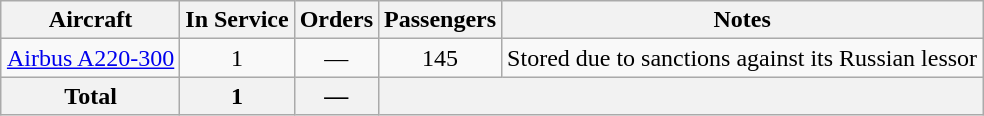<table class="wikitable" style="margin:1em auto; border-collapse:collapse;text-align:center">
<tr>
<th>Aircraft</th>
<th>In Service</th>
<th>Orders</th>
<th>Passengers</th>
<th>Notes</th>
</tr>
<tr>
<td><a href='#'>Airbus A220-300</a></td>
<td>1</td>
<td>—</td>
<td>145</td>
<td>Stored due to sanctions against its Russian lessor</td>
</tr>
<tr>
<th>Total</th>
<th>1</th>
<th>—</th>
<th colspan="2"></th>
</tr>
</table>
